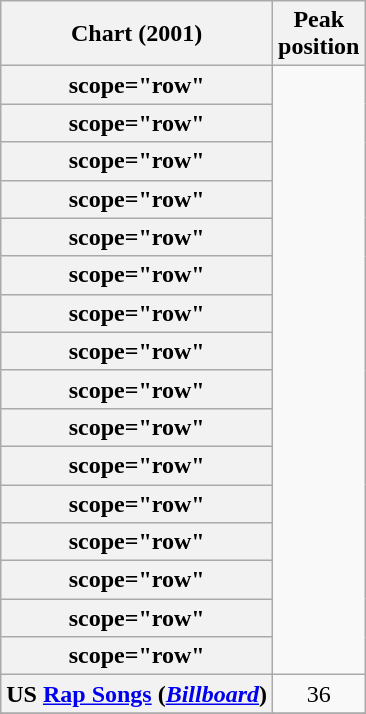<table class="wikitable sortable plainrowheaders" style="text-align:center;">
<tr>
<th scope="col">Chart (2001)</th>
<th scope="col">Peak<br>position</th>
</tr>
<tr>
<th>scope="row"</th>
</tr>
<tr>
<th>scope="row"</th>
</tr>
<tr>
<th>scope="row"</th>
</tr>
<tr>
<th>scope="row"</th>
</tr>
<tr>
<th>scope="row"</th>
</tr>
<tr>
<th>scope="row"</th>
</tr>
<tr>
<th>scope="row"</th>
</tr>
<tr>
<th>scope="row"</th>
</tr>
<tr>
<th>scope="row"</th>
</tr>
<tr>
<th>scope="row"</th>
</tr>
<tr>
<th>scope="row"</th>
</tr>
<tr>
<th>scope="row"</th>
</tr>
<tr>
<th>scope="row"</th>
</tr>
<tr>
<th>scope="row"</th>
</tr>
<tr>
<th>scope="row"</th>
</tr>
<tr>
<th>scope="row"</th>
</tr>
<tr>
<th scope="row">US <a href='#'>Rap Songs</a> (<a href='#'><em>Billboard</em></a>)</th>
<td>36</td>
</tr>
<tr>
</tr>
</table>
